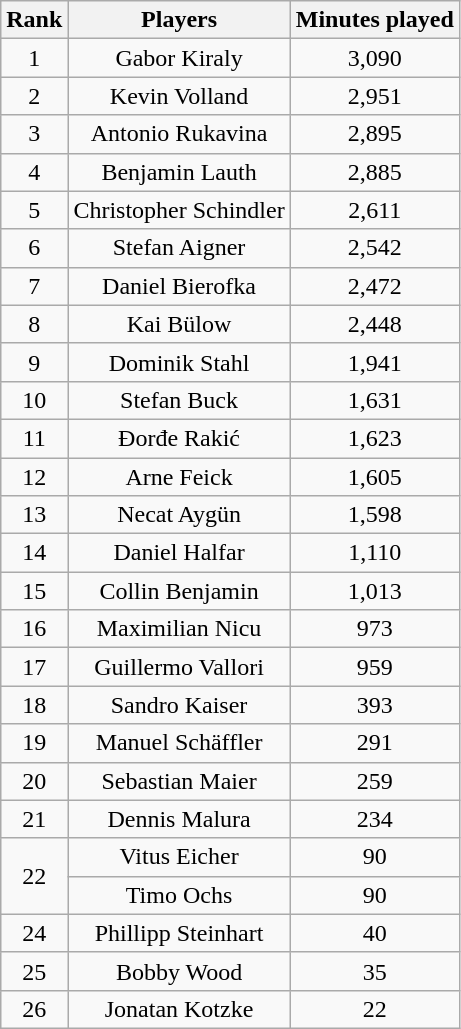<table class="wikitable sortable" style="text-align:center">
<tr>
<th>Rank</th>
<th>Players</th>
<th>Minutes played</th>
</tr>
<tr>
<td>1</td>
<td>Gabor Kiraly</td>
<td>3,090</td>
</tr>
<tr>
<td>2</td>
<td>Kevin Volland</td>
<td>2,951</td>
</tr>
<tr>
<td>3</td>
<td>Antonio Rukavina</td>
<td>2,895</td>
</tr>
<tr>
<td>4</td>
<td>Benjamin Lauth</td>
<td>2,885</td>
</tr>
<tr>
<td>5</td>
<td>Christopher Schindler</td>
<td>2,611</td>
</tr>
<tr>
<td>6</td>
<td>Stefan Aigner</td>
<td>2,542</td>
</tr>
<tr>
<td>7</td>
<td>Daniel Bierofka</td>
<td>2,472</td>
</tr>
<tr>
<td>8</td>
<td>Kai Bülow</td>
<td>2,448</td>
</tr>
<tr>
<td>9</td>
<td>Dominik Stahl</td>
<td>1,941</td>
</tr>
<tr>
<td>10</td>
<td>Stefan Buck</td>
<td>1,631</td>
</tr>
<tr>
<td>11</td>
<td>Đorđe Rakić</td>
<td>1,623</td>
</tr>
<tr>
<td>12</td>
<td>Arne Feick</td>
<td>1,605</td>
</tr>
<tr>
<td>13</td>
<td>Necat Aygün</td>
<td>1,598</td>
</tr>
<tr>
<td>14</td>
<td>Daniel Halfar</td>
<td>1,110</td>
</tr>
<tr>
<td>15</td>
<td>Collin Benjamin</td>
<td>1,013</td>
</tr>
<tr>
<td>16</td>
<td>Maximilian Nicu</td>
<td>973</td>
</tr>
<tr>
<td>17</td>
<td>Guillermo Vallori</td>
<td>959</td>
</tr>
<tr>
<td>18</td>
<td>Sandro Kaiser</td>
<td>393</td>
</tr>
<tr>
<td>19</td>
<td>Manuel Schäffler</td>
<td>291</td>
</tr>
<tr>
<td>20</td>
<td>Sebastian Maier</td>
<td>259</td>
</tr>
<tr>
<td>21</td>
<td>Dennis Malura</td>
<td>234</td>
</tr>
<tr>
<td rowspan="2">22</td>
<td>Vitus Eicher</td>
<td>90</td>
</tr>
<tr>
<td>Timo Ochs</td>
<td>90</td>
</tr>
<tr>
<td>24</td>
<td>Phillipp Steinhart</td>
<td>40</td>
</tr>
<tr>
<td>25</td>
<td>Bobby Wood</td>
<td>35</td>
</tr>
<tr>
<td>26</td>
<td>Jonatan Kotzke</td>
<td>22</td>
</tr>
</table>
